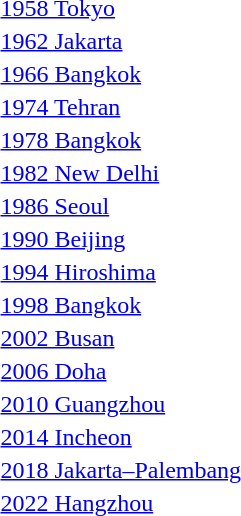<table>
<tr>
<td rowspan=2><a href='#'>1958 Tokyo</a></td>
<td rowspan=2></td>
<td rowspan=2></td>
<td></td>
</tr>
<tr>
<td></td>
</tr>
<tr>
<td rowspan=2><a href='#'>1962 Jakarta</a></td>
<td rowspan=2></td>
<td rowspan=2><br></td>
<td></td>
</tr>
<tr>
<td></td>
</tr>
<tr>
<td rowspan=2><a href='#'>1966 Bangkok</a></td>
<td rowspan=2></td>
<td rowspan=2></td>
<td></td>
</tr>
<tr>
<td></td>
</tr>
<tr>
<td><a href='#'>1974 Tehran</a></td>
<td></td>
<td></td>
<td></td>
</tr>
<tr>
<td rowspan=2><a href='#'>1978 Bangkok</a></td>
<td rowspan=2></td>
<td rowspan=2></td>
<td></td>
</tr>
<tr>
<td></td>
</tr>
<tr>
<td><a href='#'>1982 New Delhi</a></td>
<td></td>
<td></td>
<td></td>
</tr>
<tr>
<td><a href='#'>1986 Seoul</a></td>
<td></td>
<td></td>
<td></td>
</tr>
<tr>
<td rowspan=2><a href='#'>1990 Beijing</a></td>
<td rowspan=2></td>
<td rowspan=2></td>
<td></td>
</tr>
<tr>
<td></td>
</tr>
<tr>
<td rowspan=2><a href='#'>1994 Hiroshima</a></td>
<td rowspan=2></td>
<td rowspan=2></td>
<td></td>
</tr>
<tr>
<td></td>
</tr>
<tr>
<td rowspan=2><a href='#'>1998 Bangkok</a></td>
<td rowspan=2></td>
<td rowspan=2></td>
<td></td>
</tr>
<tr>
<td></td>
</tr>
<tr>
<td rowspan=2><a href='#'>2002 Busan</a></td>
<td rowspan=2></td>
<td rowspan=2></td>
<td></td>
</tr>
<tr>
<td></td>
</tr>
<tr>
<td rowspan=2><a href='#'>2006 Doha</a></td>
<td rowspan=2></td>
<td rowspan=2></td>
<td></td>
</tr>
<tr>
<td></td>
</tr>
<tr>
<td rowspan=2><a href='#'>2010 Guangzhou</a></td>
<td rowspan=2></td>
<td rowspan=2></td>
<td></td>
</tr>
<tr>
<td></td>
</tr>
<tr>
<td rowspan=2><a href='#'>2014 Incheon</a></td>
<td rowspan=2></td>
<td rowspan=2></td>
<td></td>
</tr>
<tr>
<td></td>
</tr>
<tr>
<td rowspan=2><a href='#'>2018 Jakarta–Palembang</a></td>
<td rowspan=2></td>
<td rowspan=2></td>
<td></td>
</tr>
<tr>
<td></td>
</tr>
<tr>
<td rowspan=2><a href='#'>2022 Hangzhou</a></td>
<td rowspan=2></td>
<td rowspan=2></td>
<td></td>
</tr>
<tr>
<td></td>
</tr>
</table>
